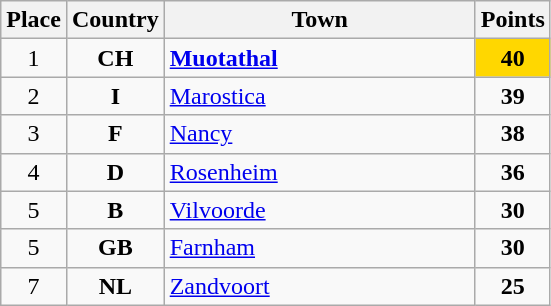<table class="wikitable">
<tr>
<th width="25">Place</th>
<th width="25">Country</th>
<th width="200">Town</th>
<th width="25">Points</th>
</tr>
<tr>
<td align="center">1</td>
<td align="center"><strong>CH</strong></td>
<td align="left"><strong><a href='#'>Muotathal</a></strong></td>
<td align="center"; style="background-color:gold;"><strong>40</strong></td>
</tr>
<tr>
<td align="center">2</td>
<td align="center"><strong>I</strong></td>
<td align="left"><a href='#'>Marostica</a></td>
<td align="center"><strong>39</strong></td>
</tr>
<tr>
<td align="center">3</td>
<td align="center"><strong>F</strong></td>
<td align="left"><a href='#'>Nancy</a></td>
<td align="center"><strong>38</strong></td>
</tr>
<tr>
<td align="center">4</td>
<td align="center"><strong>D</strong></td>
<td align="left"><a href='#'>Rosenheim</a></td>
<td align="center"><strong>36</strong></td>
</tr>
<tr>
<td align="center">5</td>
<td align="center"><strong>B</strong></td>
<td align="left"><a href='#'>Vilvoorde</a></td>
<td align="center"><strong>30</strong></td>
</tr>
<tr>
<td align="center">5</td>
<td align="center"><strong>GB</strong></td>
<td align="left"><a href='#'>Farnham</a></td>
<td align="center"><strong>30</strong></td>
</tr>
<tr>
<td align="center">7</td>
<td align="center"><strong>NL</strong></td>
<td align="left"><a href='#'>Zandvoort</a></td>
<td align="center"><strong>25</strong></td>
</tr>
</table>
